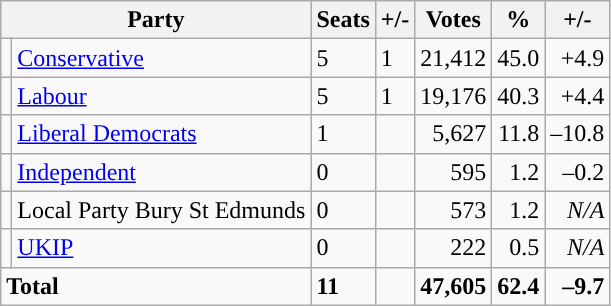<table class="wikitable sortable">
<tr>
<th colspan="2">Party</th>
<th>Seats</th>
<th>+/-</th>
<th>Votes</th>
<th>%</th>
<th>+/-</th>
</tr>
<tr>
<td style="background-color: "></td>
<td><a href='#'>Conservative</a></td>
<td>5</td>
<td> 1</td>
<td style="text-align:right;">21,412</td>
<td style="text-align:right;">45.0</td>
<td style="text-align:right;">+4.9</td>
</tr>
<tr>
<td style="background-color: "></td>
<td><a href='#'>Labour</a></td>
<td>5</td>
<td> 1</td>
<td style="text-align:right;">19,176</td>
<td style="text-align:right;">40.3</td>
<td style="text-align:right;">+4.4</td>
</tr>
<tr>
<td style="background-color: "></td>
<td><a href='#'>Liberal Democrats</a></td>
<td>1</td>
<td></td>
<td style="text-align:right;">5,627</td>
<td style="text-align:right;">11.8</td>
<td style="text-align:right;">–10.8</td>
</tr>
<tr>
<td style="background-color: "></td>
<td><a href='#'>Independent</a></td>
<td>0</td>
<td></td>
<td style="text-align:right;">595</td>
<td style="text-align:right;">1.2</td>
<td style="text-align:right;">–0.2</td>
</tr>
<tr>
<td style="background-color: "></td>
<td>Local Party Bury St Edmunds</td>
<td>0</td>
<td></td>
<td style="text-align:right;">573</td>
<td style="text-align:right;">1.2</td>
<td style="text-align:right;"><em>N/A</em></td>
</tr>
<tr>
<td style="background-color: "></td>
<td><a href='#'>UKIP</a></td>
<td>0</td>
<td></td>
<td style="text-align:right;">222</td>
<td style="text-align:right;">0.5</td>
<td style="text-align:right;"><em>N/A</em></td>
</tr>
<tr>
<td colspan="2"><strong>Total</strong></td>
<td><strong>11</strong></td>
<td></td>
<td style="text-align:right;"><strong>47,605</strong></td>
<td style="text-align:right;"><strong>62.4</strong></td>
<td style="text-align:right;"><strong>–9.7</strong></td>
</tr>
</table>
